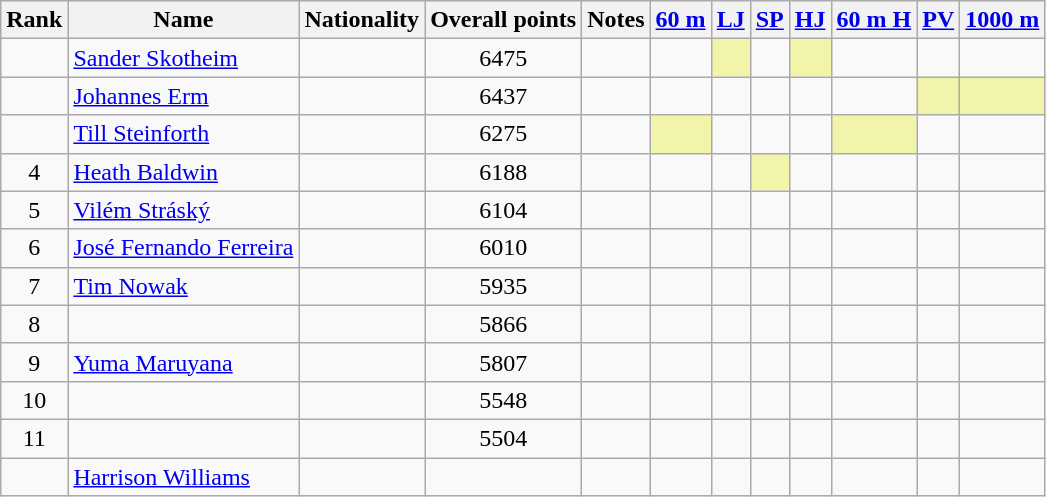<table class="wikitable sortable" style="text-align:center">
<tr>
<th>Rank</th>
<th>Name</th>
<th>Nationality</th>
<th>Overall points</th>
<th>Notes</th>
<th><a href='#'>60 m</a></th>
<th><a href='#'>LJ</a></th>
<th><a href='#'>SP</a></th>
<th><a href='#'>HJ</a></th>
<th><a href='#'>60 m H</a></th>
<th><a href='#'>PV</a></th>
<th><a href='#'>1000 m</a></th>
</tr>
<tr>
<td></td>
<td align="left"><a href='#'>Sander Skotheim</a></td>
<td align="left"></td>
<td>6475</td>
<td></td>
<td></td>
<td bgcolor=#F2F5A9></td>
<td></td>
<td bgcolor=#F2F5A9></td>
<td></td>
<td></td>
<td></td>
</tr>
<tr>
<td></td>
<td align="left"><a href='#'>Johannes Erm</a></td>
<td align="left"></td>
<td>6437</td>
<td></td>
<td></td>
<td></td>
<td></td>
<td></td>
<td></td>
<td bgcolor=#F2F5A9></td>
<td bgcolor=#F2F5A9></td>
</tr>
<tr>
<td></td>
<td align="left"><a href='#'>Till Steinforth</a></td>
<td align="left"></td>
<td>6275</td>
<td></td>
<td bgcolor=#F2F5A9></td>
<td></td>
<td></td>
<td></td>
<td bgcolor=#F2F5A9></td>
<td></td>
<td></td>
</tr>
<tr>
<td>4</td>
<td align="left"><a href='#'>Heath Baldwin</a></td>
<td align="left"></td>
<td>6188</td>
<td></td>
<td></td>
<td></td>
<td bgcolor=#F2F5A9></td>
<td></td>
<td></td>
<td></td>
<td></td>
</tr>
<tr>
<td>5</td>
<td align="left"><a href='#'>Vilém Stráský</a></td>
<td align="left"></td>
<td>6104</td>
<td></td>
<td></td>
<td></td>
<td></td>
<td></td>
<td></td>
<td></td>
<td></td>
</tr>
<tr>
<td>6</td>
<td align="left"><a href='#'>José Fernando Ferreira</a></td>
<td align=left></td>
<td>6010</td>
<td></td>
<td></td>
<td></td>
<td></td>
<td></td>
<td></td>
<td></td>
<td></td>
</tr>
<tr>
<td>7</td>
<td align="left"><a href='#'>Tim Nowak</a></td>
<td align=left></td>
<td>5935</td>
<td></td>
<td></td>
<td></td>
<td></td>
<td></td>
<td></td>
<td></td>
<td></td>
</tr>
<tr>
<td>8</td>
<td align="left"></td>
<td align=left></td>
<td>5866</td>
<td></td>
<td></td>
<td></td>
<td></td>
<td></td>
<td></td>
<td></td>
<td></td>
</tr>
<tr>
<td>9</td>
<td align="left"><a href='#'>Yuma Maruyana</a></td>
<td align=left></td>
<td>5807</td>
<td></td>
<td></td>
<td></td>
<td></td>
<td></td>
<td></td>
<td></td>
<td></td>
</tr>
<tr>
<td>10</td>
<td align="left"></td>
<td align=left></td>
<td>5548</td>
<td></td>
<td></td>
<td></td>
<td></td>
<td></td>
<td></td>
<td></td>
<td></td>
</tr>
<tr>
<td>11</td>
<td align="left"></td>
<td align=left></td>
<td>5504</td>
<td></td>
<td></td>
<td></td>
<td></td>
<td></td>
<td></td>
<td></td>
<td></td>
</tr>
<tr>
<td></td>
<td align=left><a href='#'>Harrison Williams</a></td>
<td align=left></td>
<td></td>
<td></td>
<td></td>
<td></td>
<td></td>
<td></td>
<td></td>
<td></td>
<td></td>
</tr>
</table>
